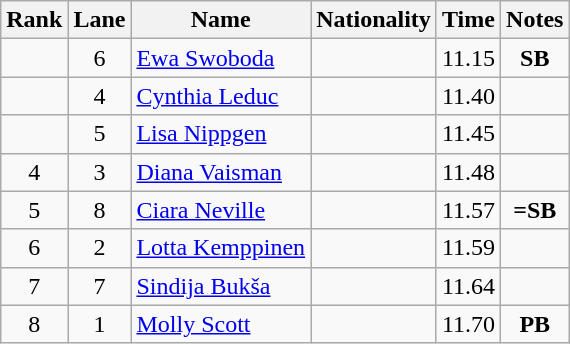<table class="wikitable sortable" style="text-align:center">
<tr>
<th>Rank</th>
<th>Lane</th>
<th>Name</th>
<th>Nationality</th>
<th>Time</th>
<th>Notes</th>
</tr>
<tr>
<td></td>
<td>6</td>
<td align=left><a href='#'>Ewa Swoboda</a></td>
<td align=left></td>
<td>11.15</td>
<td><strong>SB</strong></td>
</tr>
<tr>
<td></td>
<td>4</td>
<td align=left><a href='#'>Cynthia Leduc</a></td>
<td align=left></td>
<td>11.40</td>
<td></td>
</tr>
<tr>
<td></td>
<td>5</td>
<td align=left><a href='#'>Lisa Nippgen</a></td>
<td align=left></td>
<td>11.45</td>
<td></td>
</tr>
<tr>
<td>4</td>
<td>3</td>
<td align=left><a href='#'>Diana Vaisman</a></td>
<td align=left></td>
<td>11.48</td>
<td></td>
</tr>
<tr>
<td>5</td>
<td>8</td>
<td align=left><a href='#'>Ciara Neville</a></td>
<td align=left></td>
<td>11.57</td>
<td><strong>=SB</strong></td>
</tr>
<tr>
<td>6</td>
<td>2</td>
<td align=left><a href='#'>Lotta Kemppinen</a></td>
<td align=left></td>
<td>11.59</td>
<td></td>
</tr>
<tr>
<td>7</td>
<td>7</td>
<td align=left><a href='#'>Sindija Bukša</a></td>
<td align=left></td>
<td>11.64</td>
<td></td>
</tr>
<tr>
<td>8</td>
<td>1</td>
<td align=left><a href='#'>Molly Scott</a></td>
<td align=left></td>
<td>11.70</td>
<td><strong>PB</strong></td>
</tr>
</table>
